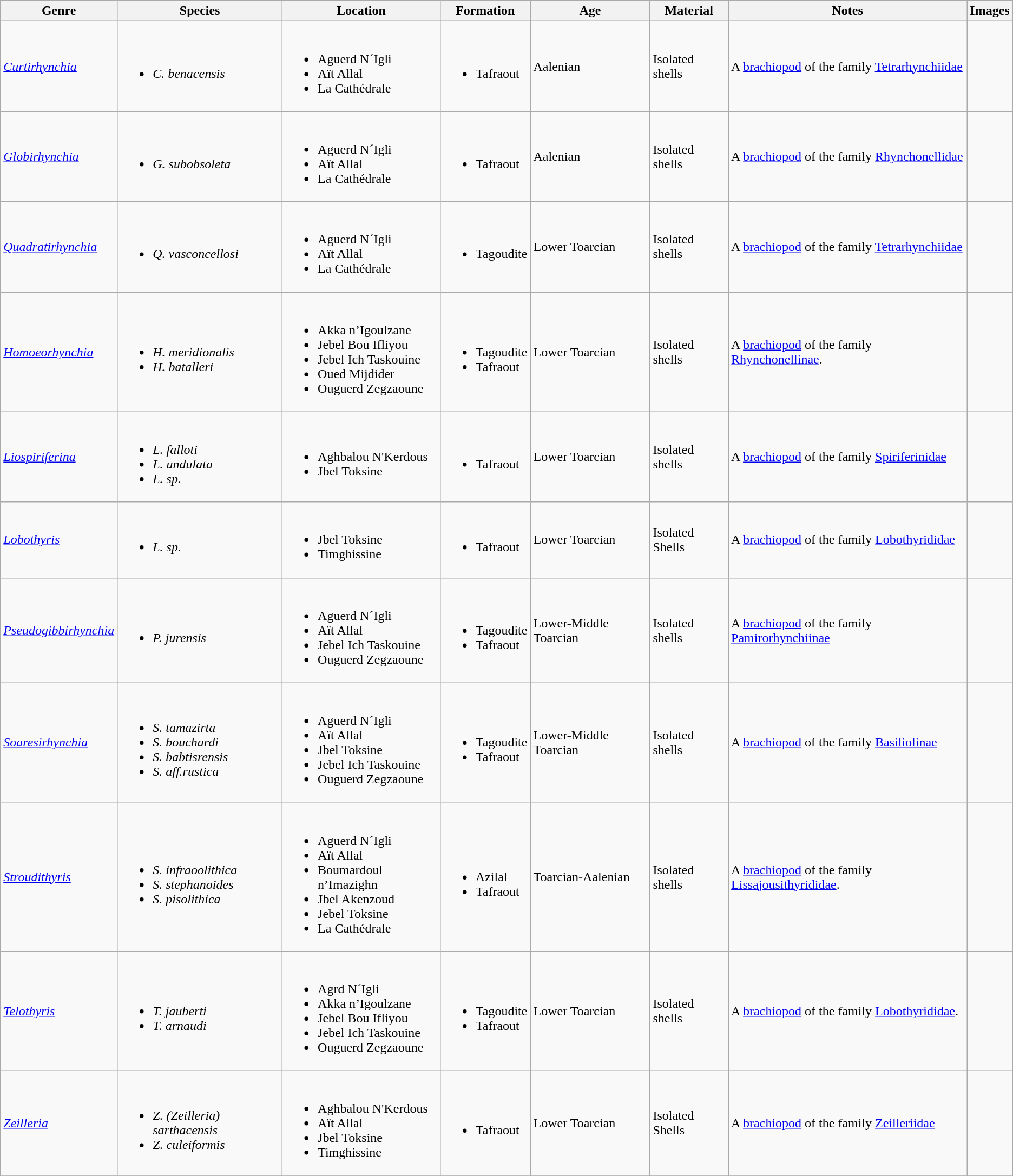<table class="wikitable">
<tr>
<th>Genre</th>
<th>Species</th>
<th>Location</th>
<th>Formation</th>
<th>Age</th>
<th>Material</th>
<th>Notes</th>
<th>Images</th>
</tr>
<tr>
<td><em><a href='#'>Curtirhynchia</a></em></td>
<td><br><ul><li><em>C. benacensis</em></li></ul></td>
<td><br><ul><li>Aguerd N´Igli</li><li>Aït Allal</li><li>La Cathédrale</li></ul></td>
<td><br><ul><li>Tafraout</li></ul></td>
<td>Aalenian</td>
<td>Isolated shells</td>
<td>A <a href='#'>brachiopod</a> of the family <a href='#'>Tetrarhynchiidae</a></td>
<td></td>
</tr>
<tr>
<td><em><a href='#'>Globirhynchia</a></em></td>
<td><br><ul><li><em>G. subobsoleta</em></li></ul></td>
<td><br><ul><li>Aguerd N´Igli</li><li>Aït Allal</li><li>La Cathédrale</li></ul></td>
<td><br><ul><li>Tafraout</li></ul></td>
<td>Aalenian</td>
<td>Isolated shells</td>
<td>A <a href='#'>brachiopod</a> of the family <a href='#'>Rhynchonellidae</a></td>
<td></td>
</tr>
<tr>
<td><em><a href='#'>Quadratirhynchia</a></em></td>
<td><br><ul><li><em>Q. vasconcellosi</em></li></ul></td>
<td><br><ul><li>Aguerd N´Igli</li><li>Aït Allal</li><li>La Cathédrale</li></ul></td>
<td><br><ul><li>Tagoudite</li></ul></td>
<td>Lower Toarcian</td>
<td>Isolated shells</td>
<td>A <a href='#'>brachiopod</a> of the family <a href='#'>Tetrarhynchiidae</a></td>
<td></td>
</tr>
<tr>
<td><em><a href='#'>Homoeorhynchia</a></em></td>
<td><br><ul><li><em>H. meridionalis</em></li><li><em>H. batalleri</em></li></ul></td>
<td><br><ul><li>Akka n’Igoulzane</li><li>Jebel Bou Ifliyou</li><li>Jebel Ich Taskouine</li><li>Oued Mijdider</li><li>Ouguerd Zegzaoune</li></ul></td>
<td><br><ul><li>Tagoudite</li><li>Tafraout</li></ul></td>
<td>Lower Toarcian</td>
<td>Isolated shells</td>
<td>A <a href='#'>brachiopod</a> of the family <a href='#'>Rhynchonellinae</a>.</td>
<td></td>
</tr>
<tr>
<td><em><a href='#'>Liospiriferina</a></em></td>
<td><br><ul><li><em>L. falloti</em></li><li><em>L. undulata</em></li><li><em>L. sp.</em></li></ul></td>
<td><br><ul><li>Aghbalou N'Kerdous</li><li>Jbel Toksine</li></ul></td>
<td><br><ul><li>Tafraout</li></ul></td>
<td>Lower Toarcian</td>
<td>Isolated shells</td>
<td>A <a href='#'>brachiopod</a> of the family <a href='#'>Spiriferinidae</a></td>
<td></td>
</tr>
<tr>
<td><em><a href='#'>Lobothyris</a></em><em></em></td>
<td><br><ul><li><em>L. sp.</em></li></ul></td>
<td><br><ul><li>Jbel Toksine</li><li>Timghissine</li></ul></td>
<td><br><ul><li>Tafraout</li></ul></td>
<td>Lower Toarcian</td>
<td>Isolated Shells</td>
<td>A <a href='#'>brachiopod</a> of the family <a href='#'>Lobothyrididae</a></td>
<td></td>
</tr>
<tr>
<td><em><a href='#'>Pseudogibbirhynchia</a></em></td>
<td><br><ul><li><em>P. jurensis</em></li></ul></td>
<td><br><ul><li>Aguerd N´Igli</li><li>Aït Allal</li><li>Jebel Ich Taskouine</li><li>Ouguerd Zegzaoune</li></ul></td>
<td><br><ul><li>Tagoudite</li><li>Tafraout</li></ul></td>
<td>Lower-Middle Toarcian</td>
<td>Isolated shells</td>
<td>A <a href='#'>brachiopod</a> of the family <a href='#'>Pamirorhynchiinae</a></td>
<td></td>
</tr>
<tr>
<td><em><a href='#'>Soaresirhynchia</a></em></td>
<td><br><ul><li><em>S. tamazirta</em></li><li><em>S. bouchardi</em></li><li><em>S. babtisrensis</em></li><li><em>S. aff.rustica</em></li></ul></td>
<td><br><ul><li>Aguerd N´Igli</li><li>Aït Allal</li><li>Jbel Toksine<em></em></li><li>Jebel Ich Taskouine</li><li>Ouguerd Zegzaoune</li></ul></td>
<td><br><ul><li>Tagoudite</li><li>Tafraout</li></ul></td>
<td>Lower-Middle Toarcian</td>
<td>Isolated shells</td>
<td>A <a href='#'>brachiopod</a> of the family <a href='#'>Basiliolinae</a></td>
<td></td>
</tr>
<tr>
<td><em><a href='#'>Stroudithyris</a></em></td>
<td><br><ul><li><em>S. infraoolithica</em></li><li><em>S. stephanoides</em></li><li><em>S. pisolithica</em></li></ul></td>
<td><br><ul><li>Aguerd N´Igli</li><li>Aït Allal</li><li>Boumardoul n’Imazighn</li><li>Jbel Akenzoud</li><li>Jebel Toksine</li><li>La Cathédrale</li></ul></td>
<td><br><ul><li>Azilal</li><li>Tafraout</li></ul></td>
<td>Toarcian-Aalenian</td>
<td>Isolated shells</td>
<td>A <a href='#'>brachiopod</a> of the family <a href='#'>Lissajousithyrididae</a>.</td>
<td></td>
</tr>
<tr>
<td><em><a href='#'>Telothyris</a></em></td>
<td><br><ul><li><em>T. jauberti</em></li><li><em>T. arnaudi</em></li></ul></td>
<td><br><ul><li>Agrd N´Igli</li><li>Akka n’Igoulzane</li><li>Jebel Bou Ifliyou</li><li>Jebel Ich Taskouine</li><li>Ouguerd  Zegzaoune</li></ul></td>
<td><br><ul><li>Tagoudite</li><li>Tafraout</li></ul></td>
<td>Lower Toarcian</td>
<td>Isolated shells</td>
<td>A <a href='#'>brachiopod</a> of the family <a href='#'>Lobothyrididae</a>.</td>
<td></td>
</tr>
<tr>
<td><em><a href='#'>Zeilleria</a></em></td>
<td><br><ul><li><em>Z. (Zeilleria) sarthacensis</em></li><li><em>Z. culeiformis</em></li></ul></td>
<td><br><ul><li>Aghbalou N'Kerdous</li><li>Aït Allal</li><li>Jbel Toksine</li><li>Timghissine</li></ul></td>
<td><br><ul><li>Tafraout</li></ul></td>
<td>Lower Toarcian</td>
<td>Isolated Shells</td>
<td>A <a href='#'>brachiopod</a> of the family <a href='#'>Zeilleriidae</a></td>
<td></td>
</tr>
<tr>
</tr>
</table>
